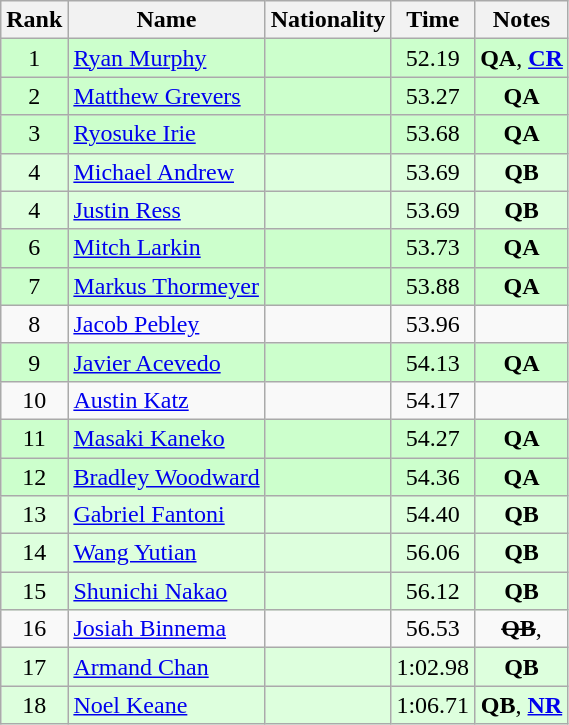<table class="wikitable sortable" style="text-align:center">
<tr>
<th>Rank</th>
<th>Name</th>
<th>Nationality</th>
<th>Time</th>
<th>Notes</th>
</tr>
<tr bgcolor=ccffcc>
<td>1</td>
<td align=left><a href='#'>Ryan Murphy</a></td>
<td align=left></td>
<td>52.19</td>
<td><strong>QA</strong>, <strong><a href='#'>CR</a></strong></td>
</tr>
<tr bgcolor=ccffcc>
<td>2</td>
<td align=left><a href='#'>Matthew Grevers</a></td>
<td align=left></td>
<td>53.27</td>
<td><strong>QA</strong></td>
</tr>
<tr bgcolor=ccffcc>
<td>3</td>
<td align=left><a href='#'>Ryosuke Irie</a></td>
<td align=left></td>
<td>53.68</td>
<td><strong>QA</strong></td>
</tr>
<tr bgcolor=ddffdd>
<td>4</td>
<td align=left><a href='#'>Michael Andrew</a></td>
<td align=left></td>
<td>53.69</td>
<td><strong>QB</strong></td>
</tr>
<tr bgcolor=ddffdd>
<td>4</td>
<td align=left><a href='#'>Justin Ress</a></td>
<td align=left></td>
<td>53.69</td>
<td><strong>QB</strong></td>
</tr>
<tr bgcolor=ccffcc>
<td>6</td>
<td align=left><a href='#'>Mitch Larkin</a></td>
<td align=left></td>
<td>53.73</td>
<td><strong>QA</strong></td>
</tr>
<tr bgcolor=ccffcc>
<td>7</td>
<td align=left><a href='#'>Markus Thormeyer</a></td>
<td align=left></td>
<td>53.88</td>
<td><strong>QA</strong></td>
</tr>
<tr>
<td>8</td>
<td align=left><a href='#'>Jacob Pebley</a></td>
<td align=left></td>
<td>53.96</td>
<td></td>
</tr>
<tr bgcolor=ccffcc>
<td>9</td>
<td align=left><a href='#'>Javier Acevedo</a></td>
<td align=left></td>
<td>54.13</td>
<td><strong>QA</strong></td>
</tr>
<tr>
<td>10</td>
<td align=left><a href='#'>Austin Katz</a></td>
<td align=left></td>
<td>54.17</td>
<td></td>
</tr>
<tr bgcolor=ccffcc>
<td>11</td>
<td align=left><a href='#'>Masaki Kaneko</a></td>
<td align=left></td>
<td>54.27</td>
<td><strong>QA</strong></td>
</tr>
<tr bgcolor=ccffcc>
<td>12</td>
<td align=left><a href='#'>Bradley Woodward</a></td>
<td align=left></td>
<td>54.36</td>
<td><strong>QA</strong></td>
</tr>
<tr bgcolor=ddffdd>
<td>13</td>
<td align=left><a href='#'>Gabriel Fantoni</a></td>
<td align=left></td>
<td>54.40</td>
<td><strong>QB</strong></td>
</tr>
<tr bgcolor=ddffdd>
<td>14</td>
<td align=left><a href='#'>Wang Yutian</a></td>
<td align=left></td>
<td>56.06</td>
<td><strong>QB</strong></td>
</tr>
<tr bgcolor=ddffdd>
<td>15</td>
<td align=left><a href='#'>Shunichi Nakao</a></td>
<td align=left></td>
<td>56.12</td>
<td><strong>QB</strong></td>
</tr>
<tr>
<td>16</td>
<td align=left><a href='#'>Josiah Binnema</a></td>
<td align=left></td>
<td>56.53</td>
<td><s><strong>QB</strong></s>, </td>
</tr>
<tr bgcolor=ddffdd>
<td>17</td>
<td align=left><a href='#'>Armand Chan</a></td>
<td align=left></td>
<td>1:02.98</td>
<td><strong>QB</strong></td>
</tr>
<tr bgcolor=ddffdd>
<td>18</td>
<td align=left><a href='#'>Noel Keane</a></td>
<td align=left></td>
<td>1:06.71</td>
<td><strong>QB</strong>, <strong><a href='#'>NR</a></strong></td>
</tr>
</table>
